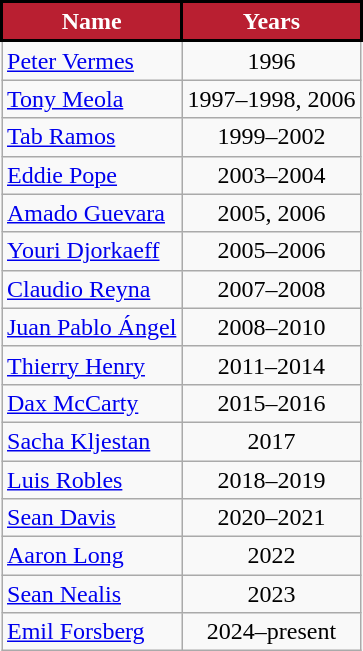<table class="wikitable sortable" style="text-align:center;">
<tr>
<th style="background:#B91F31; color:#FFFFFF; border:2px solid #000000;" scope="col">Name</th>
<th style="background:#B91F31; color:#FFFFFF; border:2px solid #000000;" scope="col">Years</th>
</tr>
<tr>
<td align="left"> <a href='#'>Peter Vermes</a></td>
<td>1996</td>
</tr>
<tr>
<td align="left"> <a href='#'>Tony Meola</a></td>
<td>1997–1998, 2006</td>
</tr>
<tr>
<td align="left"> <a href='#'>Tab Ramos</a></td>
<td>1999–2002</td>
</tr>
<tr>
<td align="left"> <a href='#'>Eddie Pope</a></td>
<td>2003–2004</td>
</tr>
<tr>
<td align="left"> <a href='#'>Amado Guevara</a></td>
<td>2005, 2006</td>
</tr>
<tr>
<td align="left"> <a href='#'>Youri Djorkaeff</a></td>
<td>2005–2006</td>
</tr>
<tr>
<td align="left"> <a href='#'>Claudio Reyna</a></td>
<td>2007–2008</td>
</tr>
<tr>
<td align="left"> <a href='#'>Juan Pablo Ángel</a></td>
<td>2008–2010</td>
</tr>
<tr>
<td align="left"> <a href='#'>Thierry Henry</a></td>
<td>2011–2014</td>
</tr>
<tr>
<td align="left"> <a href='#'>Dax McCarty</a></td>
<td>2015–2016</td>
</tr>
<tr>
<td align="left"> <a href='#'>Sacha Kljestan</a></td>
<td>2017</td>
</tr>
<tr>
<td align="left"> <a href='#'>Luis Robles</a></td>
<td>2018–2019</td>
</tr>
<tr>
<td align="left"> <a href='#'>Sean Davis</a></td>
<td>2020–2021</td>
</tr>
<tr>
<td align="left"> <a href='#'>Aaron Long</a></td>
<td>2022</td>
</tr>
<tr>
<td align="left"> <a href='#'>Sean Nealis</a></td>
<td>2023</td>
</tr>
<tr>
<td align="left"> <a href='#'>Emil Forsberg</a></td>
<td>2024–present</td>
</tr>
</table>
